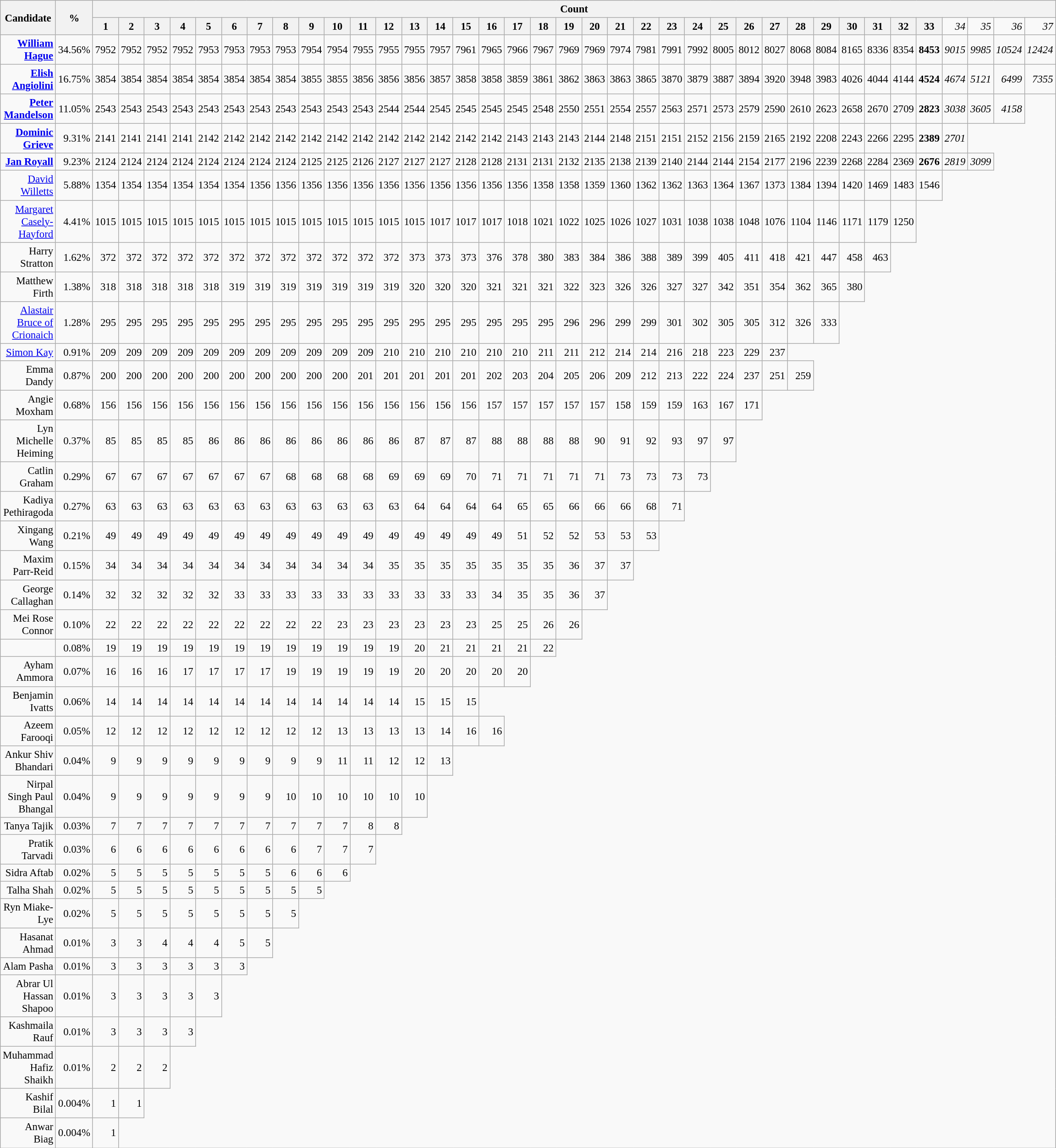<table class="wikitable plainrowheaders" style="font-size:95%; text-align:right" |>
<tr>
<th rowspan=2>Candidate</th>
<th rowspan=2>%</th>
<th colspan=37>Count</th>
</tr>
<tr>
<th>1</th>
<th>2</th>
<th>3</th>
<th>4</th>
<th>5</th>
<th>6</th>
<th>7</th>
<th>8</th>
<th>9</th>
<th>10</th>
<th>11</th>
<th>12</th>
<th>13</th>
<th>14</th>
<th>15</th>
<th>16</th>
<th>17</th>
<th>18</th>
<th>19</th>
<th>20</th>
<th>21</th>
<th>22</th>
<th>23</th>
<th>24</th>
<th>25</th>
<th>26</th>
<th>27</th>
<th>28</th>
<th>29</th>
<th>30</th>
<th>31</th>
<th>32</th>
<th>33</th>
<td><em>34</em></td>
<td><em>35</em></td>
<td><em>36</em></td>
<td><em>37</em></td>
</tr>
<tr>
<td><strong><a href='#'>William Hague</a></strong></td>
<td>34.56%</td>
<td>7952</td>
<td>7952</td>
<td>7952</td>
<td>7952</td>
<td>7953</td>
<td>7953</td>
<td>7953</td>
<td>7953</td>
<td>7954</td>
<td>7954</td>
<td>7955</td>
<td>7955</td>
<td>7955</td>
<td>7957</td>
<td>7961</td>
<td>7965</td>
<td>7966</td>
<td>7967</td>
<td>7969</td>
<td>7969</td>
<td>7974</td>
<td>7981</td>
<td>7991</td>
<td>7992</td>
<td>8005</td>
<td>8012</td>
<td>8027</td>
<td>8068</td>
<td>8084</td>
<td>8165</td>
<td>8336</td>
<td>8354</td>
<td><strong>8453</strong></td>
<td><em>9015</em></td>
<td><em>9985</em></td>
<td><em>10524</em></td>
<td><em>12424</em></td>
</tr>
<tr>
<td><strong><a href='#'>Elish Angiolini</a></strong></td>
<td>16.75%</td>
<td>3854</td>
<td>3854</td>
<td>3854</td>
<td>3854</td>
<td>3854</td>
<td>3854</td>
<td>3854</td>
<td>3854</td>
<td>3855</td>
<td>3855</td>
<td>3856</td>
<td>3856</td>
<td>3856</td>
<td>3857</td>
<td>3858</td>
<td>3858</td>
<td>3859</td>
<td>3861</td>
<td>3862</td>
<td>3863</td>
<td>3863</td>
<td>3865</td>
<td>3870</td>
<td>3879</td>
<td>3887</td>
<td>3894</td>
<td>3920</td>
<td>3948</td>
<td>3983</td>
<td>4026</td>
<td>4044</td>
<td>4144</td>
<td><strong>4524</strong></td>
<td><em>4674</em></td>
<td><em>5121</em></td>
<td><em>6499</em></td>
<td><em>7355</em></td>
</tr>
<tr>
<td><strong><a href='#'>Peter Mandelson</a></strong></td>
<td>11.05%</td>
<td>2543</td>
<td>2543</td>
<td>2543</td>
<td>2543</td>
<td>2543</td>
<td>2543</td>
<td>2543</td>
<td>2543</td>
<td>2543</td>
<td>2543</td>
<td>2543</td>
<td>2544</td>
<td>2544</td>
<td>2545</td>
<td>2545</td>
<td>2545</td>
<td>2545</td>
<td>2548</td>
<td>2550</td>
<td>2551</td>
<td>2554</td>
<td>2557</td>
<td>2563</td>
<td>2571</td>
<td>2573</td>
<td>2579</td>
<td>2590</td>
<td>2610</td>
<td>2623</td>
<td>2658</td>
<td>2670</td>
<td>2709</td>
<td><strong>2823</strong></td>
<td><em>3038</em></td>
<td><em>3605</em></td>
<td><em>4158</em></td>
</tr>
<tr>
<td><strong><a href='#'>Dominic Grieve</a></strong></td>
<td>9.31%</td>
<td>2141</td>
<td>2141</td>
<td>2141</td>
<td>2141</td>
<td>2142</td>
<td>2142</td>
<td>2142</td>
<td>2142</td>
<td>2142</td>
<td>2142</td>
<td>2142</td>
<td>2142</td>
<td>2142</td>
<td>2142</td>
<td>2142</td>
<td>2142</td>
<td>2143</td>
<td>2143</td>
<td>2143</td>
<td>2144</td>
<td>2148</td>
<td>2151</td>
<td>2151</td>
<td>2152</td>
<td>2156</td>
<td>2159</td>
<td>2165</td>
<td>2192</td>
<td>2208</td>
<td>2243</td>
<td>2266</td>
<td>2295</td>
<td><strong>2389</strong></td>
<td><em>2701</em></td>
</tr>
<tr>
<td><strong><a href='#'>Jan Royall</a></strong></td>
<td>9.23%</td>
<td>2124</td>
<td>2124</td>
<td>2124</td>
<td>2124</td>
<td>2124</td>
<td>2124</td>
<td>2124</td>
<td>2124</td>
<td>2125</td>
<td>2125</td>
<td>2126</td>
<td>2127</td>
<td>2127</td>
<td>2127</td>
<td>2128</td>
<td>2128</td>
<td>2131</td>
<td>2131</td>
<td>2132</td>
<td>2135</td>
<td>2138</td>
<td>2139</td>
<td>2140</td>
<td>2144</td>
<td>2144</td>
<td>2154</td>
<td>2177</td>
<td>2196</td>
<td>2239</td>
<td>2268</td>
<td>2284</td>
<td>2369</td>
<td><strong>2676</strong></td>
<td><em>2819</em></td>
<td><em>3099</em></td>
</tr>
<tr>
<td><a href='#'>David Willetts</a></td>
<td>5.88%</td>
<td>1354</td>
<td>1354</td>
<td>1354</td>
<td>1354</td>
<td>1354</td>
<td>1354</td>
<td>1356</td>
<td>1356</td>
<td>1356</td>
<td>1356</td>
<td>1356</td>
<td>1356</td>
<td>1356</td>
<td>1356</td>
<td>1356</td>
<td>1356</td>
<td>1356</td>
<td>1358</td>
<td>1358</td>
<td>1359</td>
<td>1360</td>
<td>1362</td>
<td>1362</td>
<td>1363</td>
<td>1364</td>
<td>1367</td>
<td>1373</td>
<td>1384</td>
<td>1394</td>
<td>1420</td>
<td>1469</td>
<td>1483</td>
<td>1546</td>
</tr>
<tr>
<td><a href='#'>Margaret Casely-Hayford</a></td>
<td>4.41%</td>
<td>1015</td>
<td>1015</td>
<td>1015</td>
<td>1015</td>
<td>1015</td>
<td>1015</td>
<td>1015</td>
<td>1015</td>
<td>1015</td>
<td>1015</td>
<td>1015</td>
<td>1015</td>
<td>1015</td>
<td>1017</td>
<td>1017</td>
<td>1017</td>
<td>1018</td>
<td>1021</td>
<td>1022</td>
<td>1025</td>
<td>1026</td>
<td>1027</td>
<td>1031</td>
<td>1038</td>
<td>1038</td>
<td>1048</td>
<td>1076</td>
<td>1104</td>
<td>1146</td>
<td>1171</td>
<td>1179</td>
<td>1250</td>
</tr>
<tr>
<td>Harry Stratton</td>
<td>1.62%</td>
<td>372</td>
<td>372</td>
<td>372</td>
<td>372</td>
<td>372</td>
<td>372</td>
<td>372</td>
<td>372</td>
<td>372</td>
<td>372</td>
<td>372</td>
<td>372</td>
<td>373</td>
<td>373</td>
<td>373</td>
<td>376</td>
<td>378</td>
<td>380</td>
<td>383</td>
<td>384</td>
<td>386</td>
<td>388</td>
<td>389</td>
<td>399</td>
<td>405</td>
<td>411</td>
<td>418</td>
<td>421</td>
<td>447</td>
<td>458</td>
<td>463</td>
</tr>
<tr>
<td>Matthew Firth</td>
<td>1.38%</td>
<td>318</td>
<td>318</td>
<td>318</td>
<td>318</td>
<td>318</td>
<td>319</td>
<td>319</td>
<td>319</td>
<td>319</td>
<td>319</td>
<td>319</td>
<td>319</td>
<td>320</td>
<td>320</td>
<td>320</td>
<td>321</td>
<td>321</td>
<td>321</td>
<td>322</td>
<td>323</td>
<td>326</td>
<td>326</td>
<td>327</td>
<td>327</td>
<td>342</td>
<td>351</td>
<td>354</td>
<td>362</td>
<td>365</td>
<td>380</td>
</tr>
<tr>
<td><a href='#'>Alastair Bruce of Crionaich</a></td>
<td>1.28%</td>
<td>295</td>
<td>295</td>
<td>295</td>
<td>295</td>
<td>295</td>
<td>295</td>
<td>295</td>
<td>295</td>
<td>295</td>
<td>295</td>
<td>295</td>
<td>295</td>
<td>295</td>
<td>295</td>
<td>295</td>
<td>295</td>
<td>295</td>
<td>295</td>
<td>296</td>
<td>296</td>
<td>299</td>
<td>299</td>
<td>301</td>
<td>302</td>
<td>305</td>
<td>305</td>
<td>312</td>
<td>326</td>
<td>333</td>
</tr>
<tr>
<td><a href='#'>Simon Kay</a></td>
<td>0.91%</td>
<td>209</td>
<td>209</td>
<td>209</td>
<td>209</td>
<td>209</td>
<td>209</td>
<td>209</td>
<td>209</td>
<td>209</td>
<td>209</td>
<td>209</td>
<td>210</td>
<td>210</td>
<td>210</td>
<td>210</td>
<td>210</td>
<td>210</td>
<td>211</td>
<td>211</td>
<td>212</td>
<td>214</td>
<td>214</td>
<td>216</td>
<td>218</td>
<td>223</td>
<td>229</td>
<td>237</td>
</tr>
<tr>
<td>Emma Dandy</td>
<td>0.87%</td>
<td>200</td>
<td>200</td>
<td>200</td>
<td>200</td>
<td>200</td>
<td>200</td>
<td>200</td>
<td>200</td>
<td>200</td>
<td>200</td>
<td>201</td>
<td>201</td>
<td>201</td>
<td>201</td>
<td>201</td>
<td>202</td>
<td>203</td>
<td>204</td>
<td>205</td>
<td>206</td>
<td>209</td>
<td>212</td>
<td>213</td>
<td>222</td>
<td>224</td>
<td>237</td>
<td>251</td>
<td>259</td>
</tr>
<tr>
<td>Angie Moxham</td>
<td>0.68%</td>
<td>156</td>
<td>156</td>
<td>156</td>
<td>156</td>
<td>156</td>
<td>156</td>
<td>156</td>
<td>156</td>
<td>156</td>
<td>156</td>
<td>156</td>
<td>156</td>
<td>156</td>
<td>156</td>
<td>156</td>
<td>157</td>
<td>157</td>
<td>157</td>
<td>157</td>
<td>157</td>
<td>158</td>
<td>159</td>
<td>159</td>
<td>163</td>
<td>167</td>
<td>171</td>
</tr>
<tr>
<td>Lyn Michelle Heiming</td>
<td>0.37%</td>
<td>85</td>
<td>85</td>
<td>85</td>
<td>85</td>
<td>86</td>
<td>86</td>
<td>86</td>
<td>86</td>
<td>86</td>
<td>86</td>
<td>86</td>
<td>86</td>
<td>87</td>
<td>87</td>
<td>87</td>
<td>88</td>
<td>88</td>
<td>88</td>
<td>88</td>
<td>90</td>
<td>91</td>
<td>92</td>
<td>93</td>
<td>97</td>
<td>97</td>
</tr>
<tr>
<td>Catlin Graham</td>
<td>0.29%</td>
<td>67</td>
<td>67</td>
<td>67</td>
<td>67</td>
<td>67</td>
<td>67</td>
<td>67</td>
<td>68</td>
<td>68</td>
<td>68</td>
<td>68</td>
<td>69</td>
<td>69</td>
<td>69</td>
<td>70</td>
<td>71</td>
<td>71</td>
<td>71</td>
<td>71</td>
<td>71</td>
<td>73</td>
<td>73</td>
<td>73</td>
<td>73</td>
</tr>
<tr>
<td>Kadiya Pethiragoda</td>
<td>0.27%</td>
<td>63</td>
<td>63</td>
<td>63</td>
<td>63</td>
<td>63</td>
<td>63</td>
<td>63</td>
<td>63</td>
<td>63</td>
<td>63</td>
<td>63</td>
<td>63</td>
<td>64</td>
<td>64</td>
<td>64</td>
<td>64</td>
<td>65</td>
<td>65</td>
<td>66</td>
<td>66</td>
<td>66</td>
<td>68</td>
<td>71</td>
</tr>
<tr>
<td>Xingang Wang</td>
<td>0.21%</td>
<td>49</td>
<td>49</td>
<td>49</td>
<td>49</td>
<td>49</td>
<td>49</td>
<td>49</td>
<td>49</td>
<td>49</td>
<td>49</td>
<td>49</td>
<td>49</td>
<td>49</td>
<td>49</td>
<td>49</td>
<td>49</td>
<td>51</td>
<td>52</td>
<td>52</td>
<td>53</td>
<td>53</td>
<td>53</td>
</tr>
<tr>
<td>Maxim Parr-Reid</td>
<td>0.15%</td>
<td>34</td>
<td>34</td>
<td>34</td>
<td>34</td>
<td>34</td>
<td>34</td>
<td>34</td>
<td>34</td>
<td>34</td>
<td>34</td>
<td>34</td>
<td>35</td>
<td>35</td>
<td>35</td>
<td>35</td>
<td>35</td>
<td>35</td>
<td>35</td>
<td>36</td>
<td>37</td>
<td>37</td>
</tr>
<tr>
<td>George Callaghan</td>
<td>0.14%</td>
<td>32</td>
<td>32</td>
<td>32</td>
<td>32</td>
<td>32</td>
<td>33</td>
<td>33</td>
<td>33</td>
<td>33</td>
<td>33</td>
<td>33</td>
<td>33</td>
<td>33</td>
<td>33</td>
<td>33</td>
<td>34</td>
<td>35</td>
<td>35</td>
<td>36</td>
<td>37</td>
</tr>
<tr>
<td>Mei Rose Connor</td>
<td>0.10%</td>
<td>22</td>
<td>22</td>
<td>22</td>
<td>22</td>
<td>22</td>
<td>22</td>
<td>22</td>
<td>22</td>
<td>22</td>
<td>23</td>
<td>23</td>
<td>23</td>
<td>23</td>
<td>23</td>
<td>23</td>
<td>25</td>
<td>25</td>
<td>26</td>
<td>26</td>
</tr>
<tr>
<td></td>
<td>0.08%</td>
<td>19</td>
<td>19</td>
<td>19</td>
<td>19</td>
<td>19</td>
<td>19</td>
<td>19</td>
<td>19</td>
<td>19</td>
<td>19</td>
<td>19</td>
<td>19</td>
<td>20</td>
<td>21</td>
<td>21</td>
<td>21</td>
<td>21</td>
<td>22</td>
</tr>
<tr>
<td>Ayham Ammora</td>
<td>0.07%</td>
<td>16</td>
<td>16</td>
<td>16</td>
<td>17</td>
<td>17</td>
<td>17</td>
<td>17</td>
<td>19</td>
<td>19</td>
<td>19</td>
<td>19</td>
<td>19</td>
<td>20</td>
<td>20</td>
<td>20</td>
<td>20</td>
<td>20</td>
</tr>
<tr>
<td>Benjamin Ivatts</td>
<td>0.06%</td>
<td>14</td>
<td>14</td>
<td>14</td>
<td>14</td>
<td>14</td>
<td>14</td>
<td>14</td>
<td>14</td>
<td>14</td>
<td>14</td>
<td>14</td>
<td>14</td>
<td>15</td>
<td>15</td>
<td>15</td>
</tr>
<tr>
<td>Azeem Farooqi</td>
<td>0.05%</td>
<td>12</td>
<td>12</td>
<td>12</td>
<td>12</td>
<td>12</td>
<td>12</td>
<td>12</td>
<td>12</td>
<td>12</td>
<td>13</td>
<td>13</td>
<td>13</td>
<td>13</td>
<td>14</td>
<td>16</td>
<td>16</td>
</tr>
<tr>
<td>Ankur Shiv Bhandari</td>
<td>0.04%</td>
<td>9</td>
<td>9</td>
<td>9</td>
<td>9</td>
<td>9</td>
<td>9</td>
<td>9</td>
<td>9</td>
<td>9</td>
<td>11</td>
<td>11</td>
<td>12</td>
<td>12</td>
<td>13</td>
</tr>
<tr>
<td>Nirpal Singh Paul Bhangal</td>
<td>0.04%</td>
<td>9</td>
<td>9</td>
<td>9</td>
<td>9</td>
<td>9</td>
<td>9</td>
<td>9</td>
<td>10</td>
<td>10</td>
<td>10</td>
<td>10</td>
<td>10</td>
<td>10</td>
</tr>
<tr>
<td>Tanya Tajik</td>
<td>0.03%</td>
<td>7</td>
<td>7</td>
<td>7</td>
<td>7</td>
<td>7</td>
<td>7</td>
<td>7</td>
<td>7</td>
<td>7</td>
<td>7</td>
<td>8</td>
<td>8</td>
</tr>
<tr>
<td>Pratik Tarvadi</td>
<td>0.03%</td>
<td>6</td>
<td>6</td>
<td>6</td>
<td>6</td>
<td>6</td>
<td>6</td>
<td>6</td>
<td>6</td>
<td>7</td>
<td>7</td>
<td>7</td>
</tr>
<tr>
<td>Sidra Aftab</td>
<td>0.02%</td>
<td>5</td>
<td>5</td>
<td>5</td>
<td>5</td>
<td>5</td>
<td>5</td>
<td>5</td>
<td>6</td>
<td>6</td>
<td>6</td>
</tr>
<tr>
<td>Talha Shah</td>
<td>0.02%</td>
<td>5</td>
<td>5</td>
<td>5</td>
<td>5</td>
<td>5</td>
<td>5</td>
<td>5</td>
<td>5</td>
<td>5</td>
</tr>
<tr>
<td>Ryn Miake-Lye</td>
<td>0.02%</td>
<td>5</td>
<td>5</td>
<td>5</td>
<td>5</td>
<td>5</td>
<td>5</td>
<td>5</td>
<td>5</td>
</tr>
<tr>
<td>Hasanat Ahmad</td>
<td>0.01%</td>
<td>3</td>
<td>3</td>
<td>4</td>
<td>4</td>
<td>4</td>
<td>5</td>
<td>5</td>
</tr>
<tr>
<td>Alam Pasha</td>
<td>0.01%</td>
<td>3</td>
<td>3</td>
<td>3</td>
<td>3</td>
<td>3</td>
<td>3</td>
</tr>
<tr>
<td>Abrar Ul Hassan Shapoo</td>
<td>0.01%</td>
<td>3</td>
<td>3</td>
<td>3</td>
<td>3</td>
<td>3</td>
</tr>
<tr>
<td>Kashmaila Rauf</td>
<td>0.01%</td>
<td>3</td>
<td>3</td>
<td>3</td>
<td>3</td>
</tr>
<tr>
<td> Muhammad Hafiz Shaikh</td>
<td>0.01%</td>
<td>2</td>
<td>2</td>
<td>2</td>
</tr>
<tr>
<td>Kashif Bilal</td>
<td>0.004%</td>
<td>1</td>
<td>1</td>
</tr>
<tr>
<td>Anwar Biag</td>
<td>0.004%</td>
<td>1</td>
</tr>
</table>
